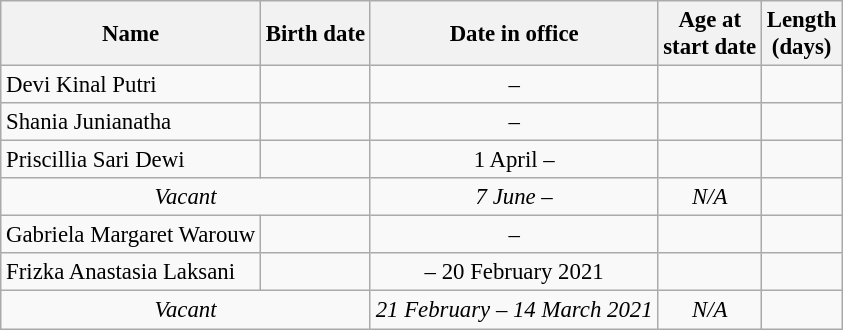<table class="wikitable sortable" style="font-size:95%;">
<tr>
<th>Name</th>
<th>Birth date</th>
<th>Date in office</th>
<th>Age at<br>start date</th>
<th>Length<br>(days)</th>
</tr>
<tr>
<td>Devi Kinal Putri</td>
<td style="text-align:left;"></td>
<td style="text-align:center;"> – </td>
<td style="text-align:center;"></td>
<td></td>
</tr>
<tr>
<td>Shania Junianatha</td>
<td style="text-align:left;"></td>
<td style="text-align:center;"> – </td>
<td style="text-align:center;"></td>
<td></td>
</tr>
<tr>
<td>Priscillia Sari Dewi</td>
<td style="text-align:left;"></td>
<td style="text-align:center;">1 April – </td>
<td style="text-align:center;"></td>
<td></td>
</tr>
<tr>
<td colspan="2" style="text-align:center;"><em>Vacant</em></td>
<td style="text-align:center;"><em>7 June – </em></td>
<td style="text-align:center;"><em>N/A</em></td>
<td><em></em></td>
</tr>
<tr>
<td>Gabriela Margaret Warouw</td>
<td style="text-align:left;"></td>
<td style="text-align:center;"> – </td>
<td style="text-align:center;"></td>
<td></td>
</tr>
<tr>
<td>Frizka Anastasia Laksani</td>
<td style="text-align:left;"></td>
<td style="text-align:center;"> – 20 February 2021</td>
<td style="text-align:center;"></td>
<td></td>
</tr>
<tr>
<td colspan="2" style="text-align:center;"><em>Vacant</em></td>
<td style="text-align:center;"><em>21 February – 14 March 2021</em></td>
<td style="text-align:center;"><em>N/A</em></td>
<td><em></em></td>
</tr>
</table>
